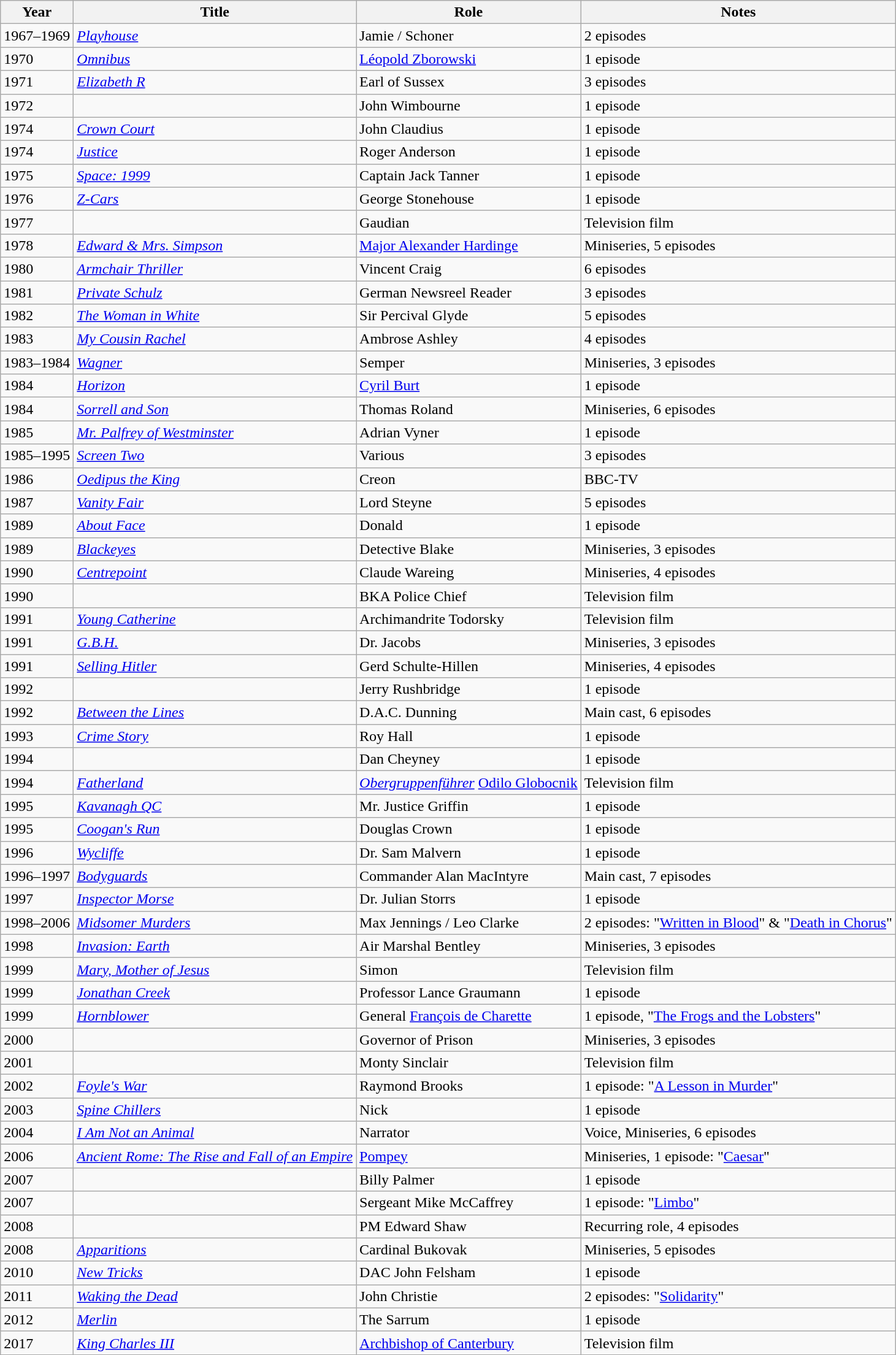<table class="wikitable sortable">
<tr>
<th>Year</th>
<th>Title</th>
<th>Role</th>
<th class="unsortable">Notes</th>
</tr>
<tr>
<td>1967–1969</td>
<td><em><a href='#'>Playhouse</a></em></td>
<td>Jamie / Schoner</td>
<td>2 episodes</td>
</tr>
<tr>
<td>1970</td>
<td><em><a href='#'>Omnibus</a></em></td>
<td><a href='#'>Léopold Zborowski</a></td>
<td>1 episode</td>
</tr>
<tr>
<td>1971</td>
<td><em><a href='#'>Elizabeth R</a></em></td>
<td>Earl of Sussex</td>
<td>3 episodes</td>
</tr>
<tr>
<td>1972</td>
<td><em></em></td>
<td>John Wimbourne</td>
<td>1 episode</td>
</tr>
<tr>
<td>1974</td>
<td><em><a href='#'>Crown Court</a></em></td>
<td>John Claudius</td>
<td>1 episode</td>
</tr>
<tr>
<td>1974</td>
<td><em><a href='#'>Justice</a></em></td>
<td>Roger Anderson</td>
<td>1 episode</td>
</tr>
<tr>
<td>1975</td>
<td><em><a href='#'>Space: 1999</a></em></td>
<td>Captain Jack Tanner</td>
<td>1 episode</td>
</tr>
<tr>
<td>1976</td>
<td><em><a href='#'>Z-Cars</a></em></td>
<td>George Stonehouse</td>
<td>1 episode</td>
</tr>
<tr>
<td>1977</td>
<td><em></em></td>
<td>Gaudian</td>
<td>Television film</td>
</tr>
<tr>
<td>1978</td>
<td><em><a href='#'>Edward & Mrs. Simpson</a></em></td>
<td><a href='#'>Major Alexander Hardinge</a></td>
<td>Miniseries, 5 episodes</td>
</tr>
<tr>
<td>1980</td>
<td><em><a href='#'>Armchair Thriller</a></em></td>
<td>Vincent Craig</td>
<td>6 episodes</td>
</tr>
<tr>
<td>1981</td>
<td><em><a href='#'>Private Schulz</a></em></td>
<td>German Newsreel Reader</td>
<td>3 episodes</td>
</tr>
<tr>
<td>1982</td>
<td><em><a href='#'>The Woman in White</a></em></td>
<td>Sir Percival Glyde</td>
<td>5 episodes</td>
</tr>
<tr>
<td>1983</td>
<td><em><a href='#'>My Cousin Rachel</a></em></td>
<td>Ambrose Ashley</td>
<td>4 episodes</td>
</tr>
<tr>
<td>1983–1984</td>
<td><em><a href='#'>Wagner</a></em></td>
<td>Semper</td>
<td>Miniseries, 3 episodes</td>
</tr>
<tr>
<td>1984</td>
<td><em><a href='#'>Horizon</a></em></td>
<td><a href='#'>Cyril Burt</a></td>
<td>1 episode</td>
</tr>
<tr>
<td>1984</td>
<td><em><a href='#'>Sorrell and Son</a></em></td>
<td>Thomas Roland</td>
<td>Miniseries, 6 episodes</td>
</tr>
<tr>
<td>1985</td>
<td><em><a href='#'>Mr. Palfrey of Westminster</a></em></td>
<td>Adrian Vyner</td>
<td>1 episode</td>
</tr>
<tr>
<td>1985–1995</td>
<td><em><a href='#'>Screen Two</a></em></td>
<td>Various</td>
<td>3 episodes</td>
</tr>
<tr>
<td>1986</td>
<td><em><a href='#'>Oedipus the King</a></em></td>
<td>Creon</td>
<td>BBC-TV</td>
</tr>
<tr>
<td>1987</td>
<td><em><a href='#'>Vanity Fair</a></em></td>
<td>Lord Steyne</td>
<td>5 episodes</td>
</tr>
<tr>
<td>1989</td>
<td><em><a href='#'>About Face</a></em></td>
<td>Donald</td>
<td>1 episode</td>
</tr>
<tr>
<td>1989</td>
<td><em><a href='#'>Blackeyes</a></em></td>
<td>Detective Blake</td>
<td>Miniseries, 3 episodes</td>
</tr>
<tr>
<td>1990</td>
<td><em><a href='#'>Centrepoint</a></em></td>
<td>Claude Wareing</td>
<td>Miniseries, 4 episodes</td>
</tr>
<tr>
<td>1990</td>
<td><em></em></td>
<td>BKA Police Chief</td>
<td>Television film</td>
</tr>
<tr>
<td>1991</td>
<td><em><a href='#'>Young Catherine</a></em></td>
<td>Archimandrite Todorsky</td>
<td>Television film</td>
</tr>
<tr>
<td>1991</td>
<td><em><a href='#'>G.B.H.</a></em></td>
<td>Dr. Jacobs</td>
<td>Miniseries, 3 episodes</td>
</tr>
<tr>
<td>1991</td>
<td><em><a href='#'>Selling Hitler</a></em></td>
<td>Gerd Schulte-Hillen</td>
<td>Miniseries, 4 episodes</td>
</tr>
<tr>
<td>1992</td>
<td><em></em></td>
<td>Jerry Rushbridge</td>
<td>1 episode</td>
</tr>
<tr>
<td>1992</td>
<td><em><a href='#'>Between the Lines</a></em></td>
<td>D.A.C. Dunning</td>
<td>Main cast, 6 episodes</td>
</tr>
<tr>
<td>1993</td>
<td><em><a href='#'>Crime Story</a></em></td>
<td>Roy Hall</td>
<td>1 episode</td>
</tr>
<tr>
<td>1994</td>
<td><em></em></td>
<td>Dan Cheyney</td>
<td>1 episode</td>
</tr>
<tr>
<td>1994</td>
<td><em><a href='#'>Fatherland</a></em></td>
<td><em><a href='#'>Obergruppenführer</a></em> <a href='#'>Odilo Globocnik</a></td>
<td>Television film</td>
</tr>
<tr>
<td>1995</td>
<td><em><a href='#'>Kavanagh QC</a></em></td>
<td>Mr. Justice Griffin</td>
<td>1 episode</td>
</tr>
<tr>
<td>1995</td>
<td><em><a href='#'>Coogan's Run</a></em></td>
<td>Douglas Crown</td>
<td>1 episode</td>
</tr>
<tr>
<td>1996</td>
<td><em><a href='#'>Wycliffe</a></em></td>
<td>Dr. Sam Malvern</td>
<td>1 episode</td>
</tr>
<tr>
<td>1996–1997</td>
<td><em><a href='#'>Bodyguards</a></em></td>
<td>Commander Alan MacIntyre</td>
<td>Main cast, 7 episodes</td>
</tr>
<tr>
<td>1997</td>
<td><em><a href='#'>Inspector Morse</a></em></td>
<td>Dr. Julian Storrs</td>
<td>1 episode</td>
</tr>
<tr>
<td>1998–2006</td>
<td><em><a href='#'>Midsomer Murders</a></em></td>
<td>Max Jennings / Leo Clarke</td>
<td>2 episodes: "<a href='#'>Written in Blood</a>" & "<a href='#'>Death in Chorus</a>"</td>
</tr>
<tr>
<td>1998</td>
<td><em><a href='#'>Invasion: Earth</a></em></td>
<td>Air Marshal  Bentley</td>
<td>Miniseries, 3 episodes</td>
</tr>
<tr>
<td>1999</td>
<td><em><a href='#'>Mary, Mother of Jesus</a></em></td>
<td>Simon</td>
<td>Television film</td>
</tr>
<tr>
<td>1999</td>
<td><em><a href='#'>Jonathan Creek</a></em></td>
<td>Professor Lance Graumann</td>
<td>1 episode</td>
</tr>
<tr>
<td>1999</td>
<td><em><a href='#'>Hornblower</a></em></td>
<td>General <a href='#'>François de Charette</a></td>
<td>1 episode, "<a href='#'>The Frogs and the Lobsters</a>"</td>
</tr>
<tr>
<td>2000</td>
<td><em></em></td>
<td>Governor of Prison</td>
<td>Miniseries, 3 episodes</td>
</tr>
<tr>
<td>2001</td>
<td><em></em></td>
<td>Monty Sinclair</td>
<td>Television film</td>
</tr>
<tr>
<td>2002</td>
<td><em><a href='#'>Foyle's War</a></em></td>
<td>Raymond Brooks</td>
<td>1 episode: "<a href='#'>A Lesson in Murder</a>"</td>
</tr>
<tr>
<td>2003</td>
<td><em><a href='#'>Spine Chillers</a></em></td>
<td>Nick</td>
<td>1 episode</td>
</tr>
<tr>
<td>2004</td>
<td><em><a href='#'>I Am Not an Animal</a></em></td>
<td>Narrator</td>
<td>Voice, Miniseries, 6 episodes</td>
</tr>
<tr>
<td>2006</td>
<td><em><a href='#'>Ancient Rome: The Rise and Fall of an Empire</a></em></td>
<td><a href='#'>Pompey</a></td>
<td>Miniseries, 1 episode: "<a href='#'>Caesar</a>"</td>
</tr>
<tr>
<td>2007</td>
<td><em></em></td>
<td>Billy Palmer</td>
<td>1 episode</td>
</tr>
<tr>
<td>2007</td>
<td><em></em></td>
<td>Sergeant Mike McCaffrey</td>
<td>1 episode: "<a href='#'>Limbo</a>"</td>
</tr>
<tr>
<td>2008</td>
<td><em></em></td>
<td>PM Edward Shaw</td>
<td>Recurring role, 4 episodes</td>
</tr>
<tr>
<td>2008</td>
<td><em><a href='#'>Apparitions</a></em></td>
<td>Cardinal Bukovak</td>
<td>Miniseries, 5 episodes</td>
</tr>
<tr>
<td>2010</td>
<td><em><a href='#'>New Tricks</a></em></td>
<td>DAC John Felsham</td>
<td>1 episode</td>
</tr>
<tr>
<td>2011</td>
<td><em><a href='#'>Waking the Dead</a></em></td>
<td>John Christie</td>
<td>2 episodes: "<a href='#'>Solidarity</a>"</td>
</tr>
<tr>
<td>2012</td>
<td><em><a href='#'>Merlin</a></em></td>
<td>The Sarrum</td>
<td>1 episode</td>
</tr>
<tr>
<td>2017</td>
<td><em><a href='#'>King Charles III</a></em></td>
<td><a href='#'>Archbishop of Canterbury</a></td>
<td>Television film</td>
</tr>
</table>
